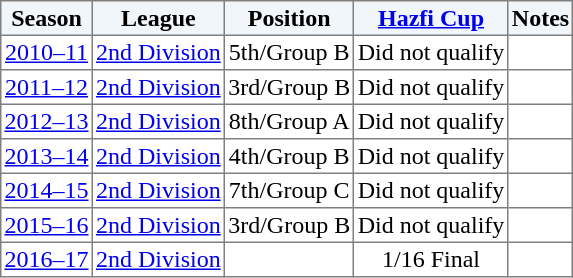<table border="1" cellpadding="2" style="border-collapse:collapse; text-align:center; font-size:normal;">
<tr style="background:#f0f6fa;">
<th>Season</th>
<th>League</th>
<th>Position</th>
<th><a href='#'>Hazfi Cup</a></th>
<th>Notes</th>
</tr>
<tr>
<td><a href='#'>2010–11</a></td>
<td><a href='#'>2nd Division</a></td>
<td>5th/Group B</td>
<td>Did not qualify</td>
<td></td>
</tr>
<tr>
<td><a href='#'>2011–12</a></td>
<td><a href='#'>2nd Division</a></td>
<td>3rd/Group B</td>
<td>Did not qualify</td>
<td></td>
</tr>
<tr>
<td><a href='#'>2012–13</a></td>
<td><a href='#'>2nd Division</a></td>
<td>8th/Group A</td>
<td>Did not qualify</td>
<td></td>
</tr>
<tr>
<td><a href='#'>2013–14</a></td>
<td><a href='#'>2nd Division</a></td>
<td>4th/Group B</td>
<td>Did not qualify</td>
<td></td>
</tr>
<tr>
<td><a href='#'>2014–15</a></td>
<td><a href='#'>2nd Division</a></td>
<td>7th/Group C</td>
<td>Did not qualify</td>
<td></td>
</tr>
<tr>
<td><a href='#'>2015–16</a></td>
<td><a href='#'>2nd Division</a></td>
<td>3rd/Group B</td>
<td>Did not qualify</td>
<td></td>
</tr>
<tr>
<td><a href='#'>2016–17</a></td>
<td><a href='#'>2nd Division</a></td>
<td></td>
<td>1/16 Final</td>
<td></td>
</tr>
</table>
